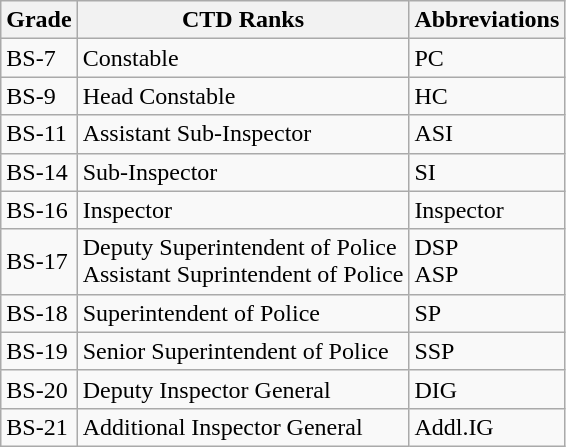<table class="wikitable">
<tr>
<th>Grade</th>
<th>CTD Ranks</th>
<th><strong>Abbreviations</strong></th>
</tr>
<tr>
<td>BS-7</td>
<td>Constable</td>
<td>PC</td>
</tr>
<tr>
<td>BS-9</td>
<td>Head Constable</td>
<td>HC</td>
</tr>
<tr>
<td>BS-11</td>
<td>Assistant Sub-Inspector</td>
<td>ASI</td>
</tr>
<tr>
<td>BS-14</td>
<td>Sub-Inspector</td>
<td>SI</td>
</tr>
<tr>
<td>BS-16</td>
<td>Inspector</td>
<td>Inspector</td>
</tr>
<tr>
<td>BS-17</td>
<td>Deputy Superintendent of Police<br>Assistant Suprintendent of Police</td>
<td>DSP<br>ASP</td>
</tr>
<tr>
<td>BS-18</td>
<td>Superintendent of Police</td>
<td>SP</td>
</tr>
<tr>
<td>BS-19</td>
<td>Senior Superintendent of Police</td>
<td>SSP</td>
</tr>
<tr>
<td>BS-20</td>
<td>Deputy Inspector General</td>
<td>DIG</td>
</tr>
<tr>
<td>BS-21</td>
<td>Additional Inspector General</td>
<td>Addl.IG</td>
</tr>
</table>
